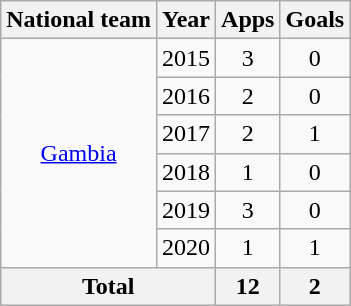<table class="wikitable" style="text-align:center">
<tr>
<th>National team</th>
<th>Year</th>
<th>Apps</th>
<th>Goals</th>
</tr>
<tr>
<td rowspan="6"><a href='#'>Gambia</a></td>
<td>2015</td>
<td>3</td>
<td>0</td>
</tr>
<tr>
<td>2016</td>
<td>2</td>
<td>0</td>
</tr>
<tr>
<td>2017</td>
<td>2</td>
<td>1</td>
</tr>
<tr>
<td>2018</td>
<td>1</td>
<td>0</td>
</tr>
<tr>
<td>2019</td>
<td>3</td>
<td>0</td>
</tr>
<tr>
<td>2020</td>
<td>1</td>
<td>1</td>
</tr>
<tr>
<th colspan="2">Total</th>
<th>12</th>
<th>2</th>
</tr>
</table>
